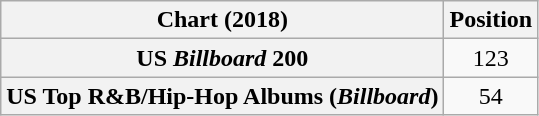<table class="wikitable sortable plainrowheaders" style="text-align:center">
<tr>
<th scope="col">Chart (2018)</th>
<th scope="col">Position</th>
</tr>
<tr>
<th scope="row">US <em>Billboard</em> 200</th>
<td>123</td>
</tr>
<tr>
<th scope="row">US Top R&B/Hip-Hop Albums (<em>Billboard</em>)</th>
<td>54</td>
</tr>
</table>
